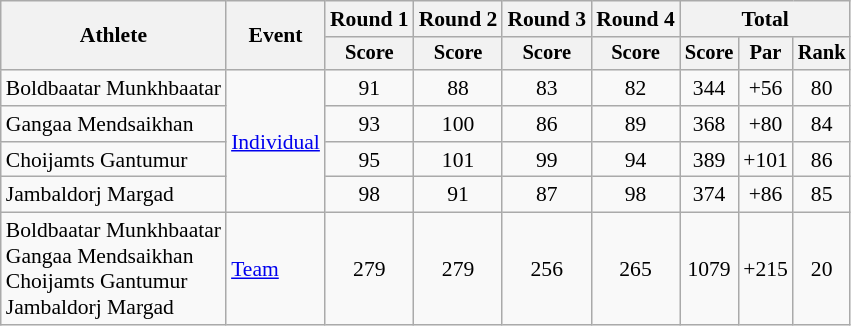<table class=wikitable style=font-size:90%;text-align:center>
<tr>
<th rowspan=2>Athlete</th>
<th rowspan=2>Event</th>
<th>Round 1</th>
<th>Round 2</th>
<th>Round 3</th>
<th>Round 4</th>
<th colspan=3>Total</th>
</tr>
<tr style="font-size:95%">
<th>Score</th>
<th>Score</th>
<th>Score</th>
<th>Score</th>
<th>Score</th>
<th>Par</th>
<th>Rank</th>
</tr>
<tr>
<td align=left>Boldbaatar Munkhbaatar</td>
<td align=left rowspan=4><a href='#'>Individual</a></td>
<td>91</td>
<td>88</td>
<td>83</td>
<td>82</td>
<td>344</td>
<td>+56</td>
<td>80</td>
</tr>
<tr>
<td align=left>Gangaa Mendsaikhan</td>
<td>93</td>
<td>100</td>
<td>86</td>
<td>89</td>
<td>368</td>
<td>+80</td>
<td>84</td>
</tr>
<tr>
<td align=left>Choijamts Gantumur</td>
<td>95</td>
<td>101</td>
<td>99</td>
<td>94</td>
<td>389</td>
<td>+101</td>
<td>86</td>
</tr>
<tr>
<td align=left>Jambaldorj Margad</td>
<td>98</td>
<td>91</td>
<td>87</td>
<td>98</td>
<td>374</td>
<td>+86</td>
<td>85</td>
</tr>
<tr>
<td align=left>Boldbaatar Munkhbaatar<br>Gangaa Mendsaikhan<br>Choijamts Gantumur<br>Jambaldorj Margad</td>
<td align=left><a href='#'>Team</a></td>
<td>279</td>
<td>279</td>
<td>256</td>
<td>265</td>
<td>1079</td>
<td>+215</td>
<td>20</td>
</tr>
</table>
